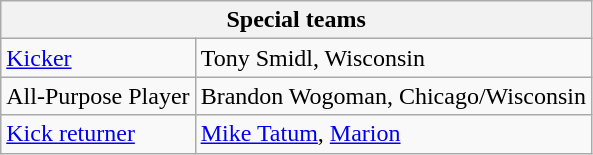<table class="wikitable">
<tr>
<th colspan="6">Special teams</th>
</tr>
<tr>
<td><a href='#'>Kicker</a></td>
<td>Tony Smidl, Wisconsin</td>
</tr>
<tr>
<td>All-Purpose Player</td>
<td>Brandon Wogoman, Chicago/Wisconsin</td>
</tr>
<tr>
<td><a href='#'>Kick returner</a></td>
<td><a href='#'>Mike Tatum</a>, <a href='#'>Marion</a></td>
</tr>
</table>
